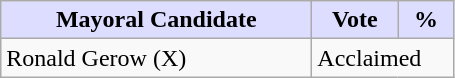<table class="wikitable">
<tr>
<th style="background:#ddf; width:200px;">Mayoral Candidate</th>
<th style="background:#ddf; width:50px;">Vote</th>
<th style="background:#ddf; width:30px;">%</th>
</tr>
<tr>
<td>Ronald Gerow (X)</td>
<td colspan="2">Acclaimed</td>
</tr>
</table>
